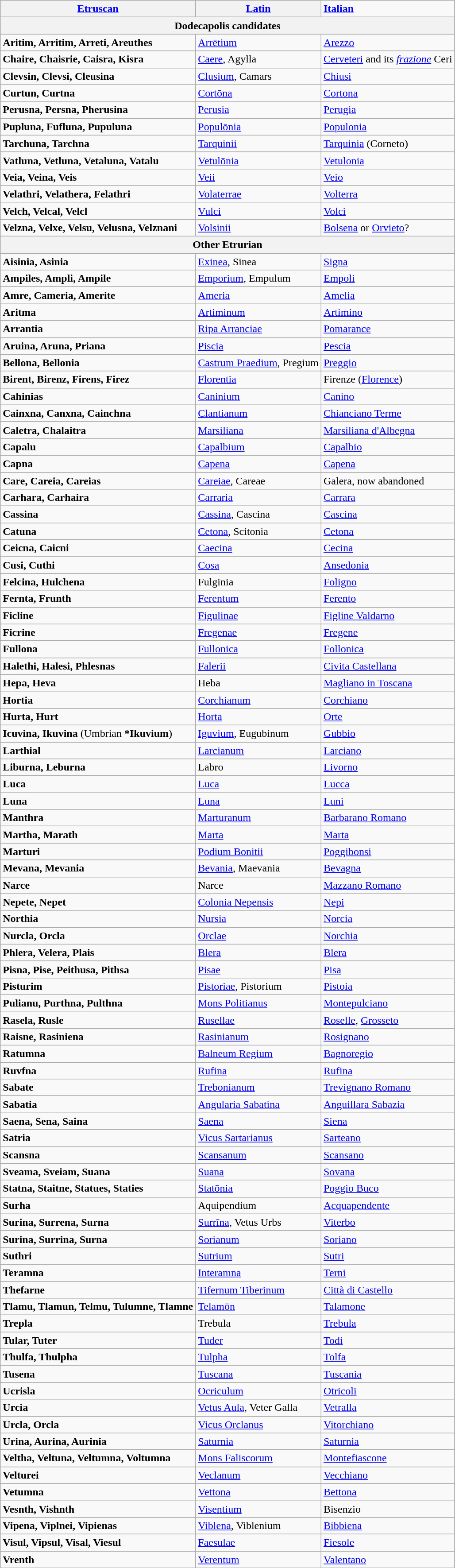<table class="wikitable">
<tr>
<th><strong><a href='#'>Etruscan</a></strong></th>
<th><strong><a href='#'>Latin</a></strong></th>
<td><strong><a href='#'>Italian</a></strong></td>
</tr>
<tr>
<th colspan=3><strong>Dodecapolis candidates</strong></th>
</tr>
<tr>
<td><strong>Aritim, Arritim, Arreti, Areuthes</strong></td>
<td><a href='#'>Arrētium</a></td>
<td><a href='#'>Arezzo</a></td>
</tr>
<tr>
<td><strong>Chaire, Chaisrie, Caisra, Kisra</strong></td>
<td><a href='#'>Caere</a>, Agylla</td>
<td><a href='#'>Cerveteri</a> and its <em><a href='#'>frazione</a></em> Ceri</td>
</tr>
<tr>
<td><strong>Clevsin, Clevsi, Cleusina</strong></td>
<td><a href='#'>Clusium</a>, Camars</td>
<td><a href='#'>Chiusi</a></td>
</tr>
<tr>
<td><strong>Curtun, Curtna</strong></td>
<td><a href='#'>Cortōna</a></td>
<td><a href='#'>Cortona</a></td>
</tr>
<tr>
<td><strong>Perusna, Persna, Pherusina</strong></td>
<td><a href='#'>Perusia</a></td>
<td><a href='#'>Perugia</a></td>
</tr>
<tr>
<td><strong>Pupluna, Fufluna, Pupuluna</strong></td>
<td><a href='#'>Populōnia</a></td>
<td><a href='#'>Populonia</a></td>
</tr>
<tr>
<td><strong>Tarchuna, Tarchna</strong></td>
<td><a href='#'>Tarquinii</a></td>
<td><a href='#'>Tarquinia</a> (Corneto)</td>
</tr>
<tr>
<td><strong>Vatluna, Vetluna, Vetaluna, Vatalu</strong></td>
<td><a href='#'>Vetulōnia</a></td>
<td><a href='#'>Vetulonia</a></td>
</tr>
<tr>
<td><strong>Veia, Veina, Veis</strong></td>
<td><a href='#'>Veii</a></td>
<td><a href='#'>Veio</a></td>
</tr>
<tr>
<td><strong>Velathri, Velathera, Felathri</strong></td>
<td><a href='#'>Volaterrae</a></td>
<td><a href='#'>Volterra</a></td>
</tr>
<tr>
<td><strong>Velch, Velcal, Velcl</strong></td>
<td><a href='#'>Vulci</a></td>
<td><a href='#'>Volci</a></td>
</tr>
<tr>
<td><strong>Velzna, Velxe, Velsu, Velusna, Velznani</strong></td>
<td><a href='#'>Volsinii</a></td>
<td><a href='#'>Bolsena</a> or <a href='#'>Orvieto</a>?</td>
</tr>
<tr>
<th colspan=3><strong>Other Etrurian</strong></th>
</tr>
<tr>
<td><strong>Aisinia, Asinia</strong></td>
<td><a href='#'>Exinea</a>, Sinea</td>
<td><a href='#'>Signa</a></td>
</tr>
<tr>
<td><strong>Ampiles, Ampli, Ampile</strong></td>
<td><a href='#'>Emporium</a>, Empulum</td>
<td><a href='#'>Empoli</a></td>
</tr>
<tr>
<td><strong>Amre, Cameria, Amerite</strong></td>
<td><a href='#'>Ameria</a></td>
<td><a href='#'>Amelia</a></td>
</tr>
<tr>
<td><strong>Aritma</strong></td>
<td><a href='#'>Artiminum</a></td>
<td><a href='#'>Artimino</a></td>
</tr>
<tr>
<td><strong>Arrantia</strong></td>
<td><a href='#'>Ripa Arranciae</a></td>
<td><a href='#'>Pomarance</a></td>
</tr>
<tr>
<td><strong>Aruina, Aruna, Priana</strong></td>
<td><a href='#'>Piscia</a></td>
<td><a href='#'>Pescia</a></td>
</tr>
<tr>
<td><strong>Bellona, Bellonia</strong></td>
<td><a href='#'>Castrum Praedium</a>, Pregium</td>
<td><a href='#'>Preggio</a></td>
</tr>
<tr>
<td><strong>Birent, Birenz, Firens, Firez</strong></td>
<td><a href='#'>Florentia</a></td>
<td>Firenze (<a href='#'>Florence</a>)</td>
</tr>
<tr>
<td><strong>Cahinias</strong></td>
<td><a href='#'>Caninium</a></td>
<td><a href='#'>Canino</a></td>
</tr>
<tr>
<td><strong>Cainxna, Canxna, Cainchna</strong></td>
<td><a href='#'>Clantianum</a></td>
<td><a href='#'>Chianciano Terme</a></td>
</tr>
<tr>
<td><strong>Caletra, Chalaitra</strong></td>
<td><a href='#'>Marsiliana</a></td>
<td><a href='#'>Marsiliana d'Albegna</a></td>
</tr>
<tr>
<td><strong>Capalu</strong></td>
<td><a href='#'>Capalbium</a></td>
<td><a href='#'>Capalbio</a></td>
</tr>
<tr>
<td><strong>Capna</strong></td>
<td><a href='#'>Capena</a></td>
<td><a href='#'>Capena</a></td>
</tr>
<tr>
<td><strong>Care, Careia, Careias</strong></td>
<td><a href='#'>Careiae</a>, Careae</td>
<td>Galera, now abandoned</td>
</tr>
<tr>
<td><strong>Carhara, Carhaira</strong></td>
<td><a href='#'>Carraria</a></td>
<td><a href='#'>Carrara</a></td>
</tr>
<tr>
<td><strong>Cassina</strong></td>
<td><a href='#'>Cassina</a>, Cascina</td>
<td><a href='#'>Cascina</a></td>
</tr>
<tr>
<td><strong>Catuna</strong></td>
<td><a href='#'>Cetona</a>, Scitonia</td>
<td><a href='#'>Cetona</a></td>
</tr>
<tr>
<td><strong>Ceicna, Caicni</strong></td>
<td><a href='#'>Caecina</a></td>
<td><a href='#'>Cecina</a></td>
</tr>
<tr>
<td><strong>Cusi, Cuthi</strong></td>
<td><a href='#'>Cosa</a></td>
<td><a href='#'>Ansedonia</a></td>
</tr>
<tr>
<td><strong>Felcina, Hulchena</strong></td>
<td>Fulginia</td>
<td><a href='#'>Foligno</a></td>
</tr>
<tr>
<td><strong>Fernta, Frunth</strong></td>
<td><a href='#'>Ferentum</a></td>
<td><a href='#'>Ferento</a></td>
</tr>
<tr>
<td><strong>Ficline</strong></td>
<td><a href='#'>Figulinae</a></td>
<td><a href='#'>Figline Valdarno</a></td>
</tr>
<tr>
<td><strong>Ficrine</strong></td>
<td><a href='#'>Fregenae</a></td>
<td><a href='#'>Fregene</a></td>
</tr>
<tr>
<td><strong>Fullona</strong></td>
<td><a href='#'>Fullonica</a></td>
<td><a href='#'>Follonica</a></td>
</tr>
<tr>
<td><strong>Halethi, Halesi, Phlesnas</strong></td>
<td><a href='#'>Falerii</a></td>
<td><a href='#'>Civita Castellana</a></td>
</tr>
<tr>
<td><strong>Hepa, Heva</strong></td>
<td>Heba</td>
<td><a href='#'>Magliano in Toscana</a></td>
</tr>
<tr>
<td><strong>Hortia</strong></td>
<td><a href='#'>Corchianum</a></td>
<td><a href='#'>Corchiano</a></td>
</tr>
<tr>
<td><strong>Hurta, Hurt</strong></td>
<td><a href='#'>Horta</a></td>
<td><a href='#'>Orte</a></td>
</tr>
<tr>
<td><strong>Icuvina, Ikuvina</strong> (Umbrian <strong>*Ikuvium</strong>)</td>
<td><a href='#'>Iguvium</a>, Eugubinum</td>
<td><a href='#'>Gubbio</a></td>
</tr>
<tr>
<td><strong>Larthial</strong></td>
<td><a href='#'>Larcianum</a></td>
<td><a href='#'>Larciano</a></td>
</tr>
<tr>
<td><strong>Liburna, Leburna</strong></td>
<td>Labro</td>
<td><a href='#'>Livorno</a></td>
</tr>
<tr>
<td><strong>Luca</strong></td>
<td><a href='#'>Luca</a></td>
<td><a href='#'>Lucca</a></td>
</tr>
<tr>
<td><strong>Luna</strong></td>
<td><a href='#'>Luna</a></td>
<td><a href='#'>Luni</a></td>
</tr>
<tr>
<td><strong>Manthra</strong></td>
<td><a href='#'>Marturanum</a></td>
<td><a href='#'>Barbarano Romano</a></td>
</tr>
<tr>
<td><strong>Martha, Marath</strong></td>
<td><a href='#'>Marta</a></td>
<td><a href='#'>Marta</a></td>
</tr>
<tr>
<td><strong>Marturi</strong></td>
<td><a href='#'>Podium Bonitii</a></td>
<td><a href='#'>Poggibonsi</a></td>
</tr>
<tr>
<td><strong>Mevana, Mevania</strong></td>
<td><a href='#'>Bevania</a>, Maevania</td>
<td><a href='#'>Bevagna</a></td>
</tr>
<tr>
<td><strong>Narce</strong></td>
<td>Narce</td>
<td><a href='#'>Mazzano Romano</a></td>
</tr>
<tr>
<td><strong>Nepete, Nepet</strong></td>
<td><a href='#'>Colonia Nepensis</a></td>
<td><a href='#'>Nepi</a></td>
</tr>
<tr>
<td><strong>Northia</strong></td>
<td><a href='#'>Nursia</a></td>
<td><a href='#'>Norcia</a></td>
</tr>
<tr>
<td><strong>Nurcla, Orcla</strong></td>
<td><a href='#'>Orclae</a></td>
<td><a href='#'>Norchia</a></td>
</tr>
<tr>
<td><strong>Phlera, Velera, Plais</strong></td>
<td><a href='#'>Blera</a></td>
<td><a href='#'>Blera</a></td>
</tr>
<tr>
<td><strong>Pisna, Pise, Peithusa, Pithsa</strong></td>
<td><a href='#'>Pisae</a></td>
<td><a href='#'>Pisa</a></td>
</tr>
<tr>
<td><strong>Pisturim</strong></td>
<td><a href='#'>Pistoriae</a>, Pistorium</td>
<td><a href='#'>Pistoia</a></td>
</tr>
<tr>
<td><strong>Pulianu, Purthna, Pulthna</strong></td>
<td><a href='#'>Mons Politianus</a></td>
<td><a href='#'>Montepulciano</a></td>
</tr>
<tr>
<td><strong>Rasela, Rusle</strong></td>
<td><a href='#'>Rusellae</a></td>
<td><a href='#'>Roselle</a>, <a href='#'>Grosseto</a></td>
</tr>
<tr>
<td><strong>Raisne, Rasiniena</strong></td>
<td><a href='#'>Rasinianum</a></td>
<td><a href='#'>Rosignano</a></td>
</tr>
<tr>
<td><strong>Ratumna</strong></td>
<td><a href='#'>Balneum Regium</a></td>
<td><a href='#'>Bagnoregio</a></td>
</tr>
<tr>
<td><strong>Ruvfna</strong></td>
<td><a href='#'>Rufina</a></td>
<td><a href='#'>Rufina</a></td>
</tr>
<tr>
<td><strong>Sabate</strong></td>
<td><a href='#'>Trebonianum</a></td>
<td><a href='#'>Trevignano Romano</a></td>
</tr>
<tr>
<td><strong>Sabatia</strong></td>
<td><a href='#'>Angularia Sabatina</a></td>
<td><a href='#'>Anguillara Sabazia</a></td>
</tr>
<tr>
<td><strong>Saena, Sena, Saina</strong></td>
<td><a href='#'>Saena</a></td>
<td><a href='#'>Siena</a></td>
</tr>
<tr>
<td><strong>Satria</strong></td>
<td><a href='#'>Vicus Sartarianus</a></td>
<td><a href='#'>Sarteano</a></td>
</tr>
<tr>
<td><strong>Scansna</strong></td>
<td><a href='#'>Scansanum</a></td>
<td><a href='#'>Scansano</a></td>
</tr>
<tr>
<td><strong>Sveama, Sveiam, Suana</strong></td>
<td><a href='#'>Suana</a></td>
<td><a href='#'>Sovana</a></td>
</tr>
<tr>
<td><strong>Statna, Staitne, Statues, Staties</strong></td>
<td><a href='#'>Statōnia</a></td>
<td><a href='#'>Poggio Buco</a></td>
</tr>
<tr>
<td><strong>Surha</strong></td>
<td>Aquipendium</td>
<td><a href='#'>Acquapendente</a></td>
</tr>
<tr>
<td><strong>Surina, Surrena, Surna</strong></td>
<td><a href='#'>Surrīna</a>, Vetus Urbs</td>
<td><a href='#'>Viterbo</a></td>
</tr>
<tr>
<td><strong>Surina, Surrina, Surna</strong></td>
<td><a href='#'>Sorianum</a></td>
<td><a href='#'>Soriano</a></td>
</tr>
<tr>
<td><strong>Suthri</strong></td>
<td><a href='#'>Sutrium</a></td>
<td><a href='#'>Sutri</a></td>
</tr>
<tr>
<td><strong>Teramna</strong></td>
<td><a href='#'>Interamna</a></td>
<td><a href='#'>Terni</a></td>
</tr>
<tr>
<td><strong>Thefarne</strong></td>
<td><a href='#'>Tifernum Tiberinum</a></td>
<td><a href='#'>Città di Castello</a></td>
</tr>
<tr>
<td><strong>Tlamu, Tlamun, Telmu, Tulumne, Tlamne</strong></td>
<td><a href='#'>Telamōn</a></td>
<td><a href='#'>Talamone</a></td>
</tr>
<tr>
<td><strong>Trepla</strong></td>
<td>Trebula</td>
<td><a href='#'>Trebula</a></td>
</tr>
<tr>
<td><strong>Tular, Tuter</strong></td>
<td><a href='#'>Tuder</a></td>
<td><a href='#'>Todi</a></td>
</tr>
<tr>
<td><strong>Thulfa, Thulpha</strong></td>
<td><a href='#'>Tulpha</a></td>
<td><a href='#'>Tolfa</a></td>
</tr>
<tr>
<td><strong>Tusena</strong></td>
<td><a href='#'>Tuscana</a></td>
<td><a href='#'>Tuscania</a></td>
</tr>
<tr>
<td><strong>Ucrisla</strong></td>
<td><a href='#'>Ocriculum</a></td>
<td><a href='#'>Otricoli</a></td>
</tr>
<tr>
<td><strong>Urcia</strong></td>
<td><a href='#'>Vetus Aula</a>, Veter Galla</td>
<td><a href='#'>Vetralla</a></td>
</tr>
<tr>
<td><strong>Urcla, Orcla</strong></td>
<td><a href='#'>Vicus Orclanus</a></td>
<td><a href='#'>Vitorchiano</a></td>
</tr>
<tr>
<td><strong>Urina, Aurina, Aurinia</strong></td>
<td><a href='#'>Saturnia</a></td>
<td><a href='#'>Saturnia</a></td>
</tr>
<tr>
<td><strong>Veltha, Veltuna, Veltumna, Voltumna</strong></td>
<td><a href='#'>Mons Faliscorum</a></td>
<td><a href='#'>Montefiascone</a></td>
</tr>
<tr>
<td><strong>Velturei</strong></td>
<td><a href='#'>Veclanum</a></td>
<td><a href='#'>Vecchiano</a></td>
</tr>
<tr>
<td><strong>Vetumna</strong></td>
<td><a href='#'>Vettona</a></td>
<td><a href='#'>Bettona</a></td>
</tr>
<tr>
<td><strong>Vesnth, Vishnth</strong></td>
<td><a href='#'>Visentium</a></td>
<td>Bisenzio</td>
</tr>
<tr>
<td><strong>Vipena, Viplnei, Vipienas</strong></td>
<td><a href='#'>Viblena</a>, Viblenium</td>
<td><a href='#'>Bibbiena</a></td>
</tr>
<tr>
<td><strong>Visul, Vipsul, Visal, Viesul</strong></td>
<td><a href='#'>Faesulae</a></td>
<td><a href='#'>Fiesole</a></td>
</tr>
<tr>
<td><strong>Vrenth</strong></td>
<td><a href='#'>Verentum</a></td>
<td><a href='#'>Valentano</a></td>
</tr>
</table>
